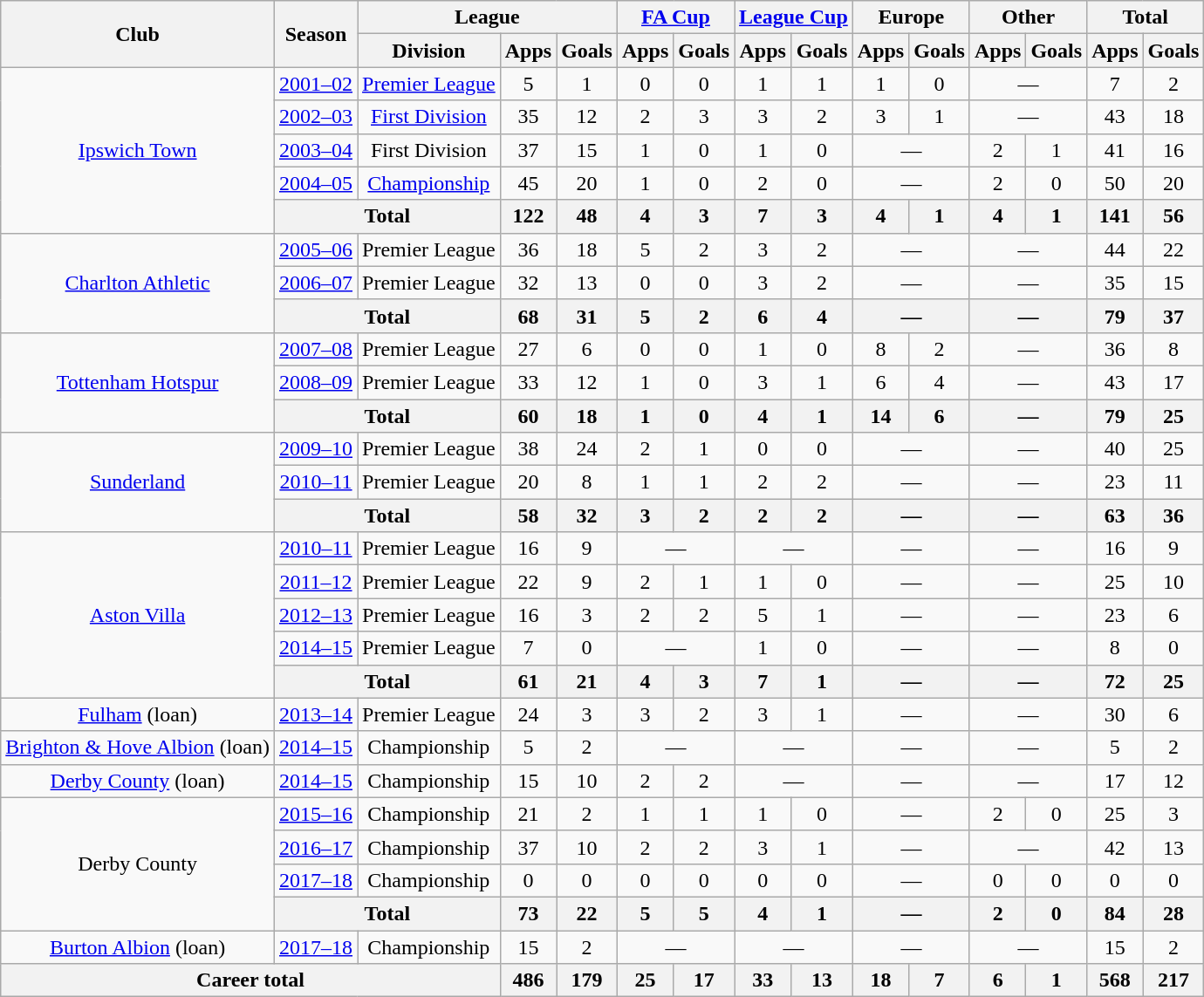<table class=wikitable style=text-align:center>
<tr>
<th rowspan=2>Club</th>
<th rowspan=2>Season</th>
<th colspan=3>League</th>
<th colspan=2><a href='#'>FA Cup</a></th>
<th colspan=2><a href='#'>League Cup</a></th>
<th colspan=2>Europe</th>
<th colspan=2>Other</th>
<th colspan=2>Total</th>
</tr>
<tr>
<th>Division</th>
<th>Apps</th>
<th>Goals</th>
<th>Apps</th>
<th>Goals</th>
<th>Apps</th>
<th>Goals</th>
<th>Apps</th>
<th>Goals</th>
<th>Apps</th>
<th>Goals</th>
<th>Apps</th>
<th>Goals</th>
</tr>
<tr>
<td rowspan=5><a href='#'>Ipswich Town</a></td>
<td><a href='#'>2001–02</a></td>
<td><a href='#'>Premier League</a></td>
<td>5</td>
<td>1</td>
<td>0</td>
<td>0</td>
<td>1</td>
<td>1</td>
<td>1</td>
<td>0</td>
<td colspan=2>—</td>
<td>7</td>
<td>2</td>
</tr>
<tr>
<td><a href='#'>2002–03</a></td>
<td><a href='#'>First Division</a></td>
<td>35</td>
<td>12</td>
<td>2</td>
<td>3</td>
<td>3</td>
<td>2</td>
<td>3</td>
<td>1</td>
<td colspan=2>—</td>
<td>43</td>
<td>18</td>
</tr>
<tr>
<td><a href='#'>2003–04</a></td>
<td>First Division</td>
<td>37</td>
<td>15</td>
<td>1</td>
<td>0</td>
<td>1</td>
<td>0</td>
<td colspan=2>—</td>
<td>2</td>
<td>1</td>
<td>41</td>
<td>16</td>
</tr>
<tr>
<td><a href='#'>2004–05</a></td>
<td><a href='#'>Championship</a></td>
<td>45</td>
<td>20</td>
<td>1</td>
<td>0</td>
<td>2</td>
<td>0</td>
<td colspan=2>—</td>
<td>2</td>
<td>0</td>
<td>50</td>
<td>20</td>
</tr>
<tr>
<th colspan=2>Total</th>
<th>122</th>
<th>48</th>
<th>4</th>
<th>3</th>
<th>7</th>
<th>3</th>
<th>4</th>
<th>1</th>
<th>4</th>
<th>1</th>
<th>141</th>
<th>56</th>
</tr>
<tr>
<td rowspan=3><a href='#'>Charlton Athletic</a></td>
<td><a href='#'>2005–06</a></td>
<td>Premier League</td>
<td>36</td>
<td>18</td>
<td>5</td>
<td>2</td>
<td>3</td>
<td>2</td>
<td colspan=2>—</td>
<td colspan=2>—</td>
<td>44</td>
<td>22</td>
</tr>
<tr>
<td><a href='#'>2006–07</a></td>
<td>Premier League</td>
<td>32</td>
<td>13</td>
<td>0</td>
<td>0</td>
<td>3</td>
<td>2</td>
<td colspan=2>—</td>
<td colspan=2>—</td>
<td>35</td>
<td>15</td>
</tr>
<tr>
<th colspan=2>Total</th>
<th>68</th>
<th>31</th>
<th>5</th>
<th>2</th>
<th>6</th>
<th>4</th>
<th colspan=2>—</th>
<th colspan=2>—</th>
<th>79</th>
<th>37</th>
</tr>
<tr>
<td rowspan=3><a href='#'>Tottenham Hotspur</a></td>
<td><a href='#'>2007–08</a></td>
<td>Premier League</td>
<td>27</td>
<td>6</td>
<td>0</td>
<td>0</td>
<td>1</td>
<td>0</td>
<td>8</td>
<td>2</td>
<td colspan=2>—</td>
<td>36</td>
<td>8</td>
</tr>
<tr>
<td><a href='#'>2008–09</a></td>
<td>Premier League</td>
<td>33</td>
<td>12</td>
<td>1</td>
<td>0</td>
<td>3</td>
<td>1</td>
<td>6</td>
<td>4</td>
<td colspan=2>—</td>
<td>43</td>
<td>17</td>
</tr>
<tr>
<th colspan=2>Total</th>
<th>60</th>
<th>18</th>
<th>1</th>
<th>0</th>
<th>4</th>
<th>1</th>
<th>14</th>
<th>6</th>
<th colspan=2>—</th>
<th>79</th>
<th>25</th>
</tr>
<tr>
<td rowspan=3><a href='#'>Sunderland</a></td>
<td><a href='#'>2009–10</a></td>
<td>Premier League</td>
<td>38</td>
<td>24</td>
<td>2</td>
<td>1</td>
<td>0</td>
<td>0</td>
<td colspan=2>—</td>
<td colspan=2>—</td>
<td>40</td>
<td>25</td>
</tr>
<tr>
<td><a href='#'>2010–11</a></td>
<td>Premier League</td>
<td>20</td>
<td>8</td>
<td>1</td>
<td>1</td>
<td>2</td>
<td>2</td>
<td colspan=2>—</td>
<td colspan=2>—</td>
<td>23</td>
<td>11</td>
</tr>
<tr>
<th colspan=2>Total</th>
<th>58</th>
<th>32</th>
<th>3</th>
<th>2</th>
<th>2</th>
<th>2</th>
<th colspan=2>—</th>
<th colspan=2>—</th>
<th>63</th>
<th>36</th>
</tr>
<tr>
<td rowspan=5><a href='#'>Aston Villa</a></td>
<td><a href='#'>2010–11</a></td>
<td>Premier League</td>
<td>16</td>
<td>9</td>
<td colspan=2>—</td>
<td colspan=2>—</td>
<td colspan=2>—</td>
<td colspan=2>—</td>
<td>16</td>
<td>9</td>
</tr>
<tr>
<td><a href='#'>2011–12</a></td>
<td>Premier League</td>
<td>22</td>
<td>9</td>
<td>2</td>
<td>1</td>
<td>1</td>
<td>0</td>
<td colspan=2>—</td>
<td colspan=2>—</td>
<td>25</td>
<td>10</td>
</tr>
<tr>
<td><a href='#'>2012–13</a></td>
<td>Premier League</td>
<td>16</td>
<td>3</td>
<td>2</td>
<td>2</td>
<td>5</td>
<td>1</td>
<td colspan=2>—</td>
<td colspan=2>—</td>
<td>23</td>
<td>6</td>
</tr>
<tr>
<td><a href='#'>2014–15</a></td>
<td>Premier League</td>
<td>7</td>
<td>0</td>
<td colspan=2>—</td>
<td>1</td>
<td>0</td>
<td colspan=2>—</td>
<td colspan=2>—</td>
<td>8</td>
<td>0</td>
</tr>
<tr>
<th colspan=2>Total</th>
<th>61</th>
<th>21</th>
<th>4</th>
<th>3</th>
<th>7</th>
<th>1</th>
<th colspan=2>—</th>
<th colspan=2>—</th>
<th>72</th>
<th>25</th>
</tr>
<tr>
<td><a href='#'>Fulham</a> (loan)</td>
<td><a href='#'>2013–14</a></td>
<td>Premier League</td>
<td>24</td>
<td>3</td>
<td>3</td>
<td>2</td>
<td>3</td>
<td>1</td>
<td colspan=2>—</td>
<td colspan=2>—</td>
<td>30</td>
<td>6</td>
</tr>
<tr>
<td><a href='#'>Brighton & Hove Albion</a> (loan)</td>
<td><a href='#'>2014–15</a></td>
<td>Championship</td>
<td>5</td>
<td>2</td>
<td colspan=2>—</td>
<td colspan=2>—</td>
<td colspan=2>—</td>
<td colspan=2>—</td>
<td>5</td>
<td>2</td>
</tr>
<tr>
<td><a href='#'>Derby County</a> (loan)</td>
<td><a href='#'>2014–15</a></td>
<td>Championship</td>
<td>15</td>
<td>10</td>
<td>2</td>
<td>2</td>
<td colspan=2>—</td>
<td colspan=2>—</td>
<td colspan=2>—</td>
<td>17</td>
<td>12</td>
</tr>
<tr>
<td rowspan=4>Derby County</td>
<td><a href='#'>2015–16</a></td>
<td>Championship</td>
<td>21</td>
<td>2</td>
<td>1</td>
<td>1</td>
<td>1</td>
<td>0</td>
<td colspan=2>—</td>
<td>2</td>
<td>0</td>
<td>25</td>
<td>3</td>
</tr>
<tr>
<td><a href='#'>2016–17</a></td>
<td>Championship</td>
<td>37</td>
<td>10</td>
<td>2</td>
<td>2</td>
<td>3</td>
<td>1</td>
<td colspan=2>—</td>
<td colspan=2>—</td>
<td>42</td>
<td>13</td>
</tr>
<tr>
<td><a href='#'>2017–18</a></td>
<td>Championship</td>
<td>0</td>
<td>0</td>
<td>0</td>
<td>0</td>
<td>0</td>
<td>0</td>
<td colspan=2>—</td>
<td>0</td>
<td>0</td>
<td>0</td>
<td>0</td>
</tr>
<tr>
<th colspan=2>Total</th>
<th>73</th>
<th>22</th>
<th>5</th>
<th>5</th>
<th>4</th>
<th>1</th>
<th colspan=2>—</th>
<th>2</th>
<th>0</th>
<th>84</th>
<th>28</th>
</tr>
<tr>
<td><a href='#'>Burton Albion</a> (loan)</td>
<td><a href='#'>2017–18</a></td>
<td>Championship</td>
<td>15</td>
<td>2</td>
<td colspan=2>—</td>
<td colspan=2>—</td>
<td colspan=2>—</td>
<td colspan=2>—</td>
<td>15</td>
<td>2</td>
</tr>
<tr>
<th colspan=3>Career total</th>
<th>486</th>
<th>179</th>
<th>25</th>
<th>17</th>
<th>33</th>
<th>13</th>
<th>18</th>
<th>7</th>
<th>6</th>
<th>1</th>
<th>568</th>
<th>217</th>
</tr>
</table>
